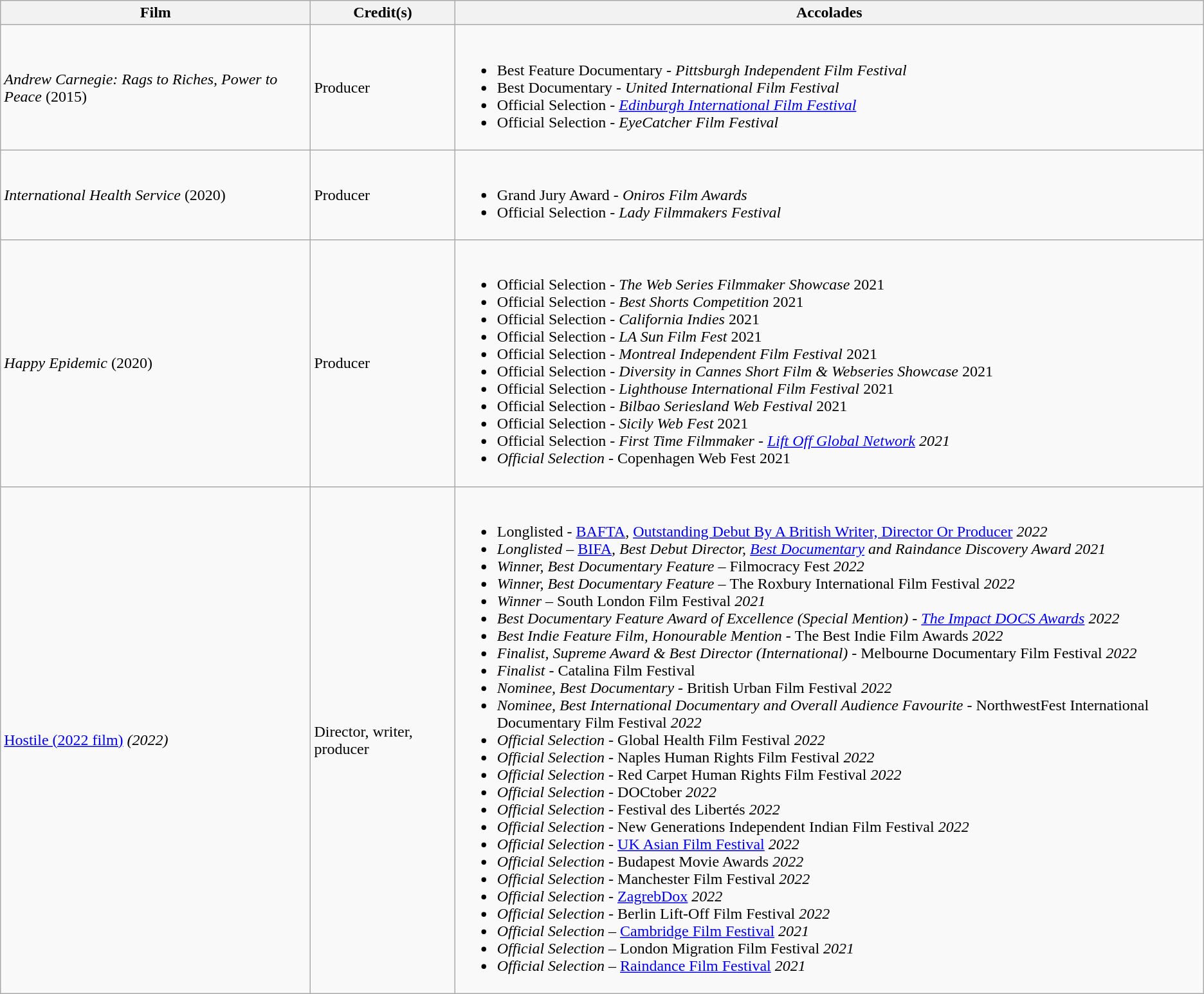<table class="wikitable">
<tr>
<th>Film</th>
<th>Credit(s)</th>
<th>Accolades</th>
</tr>
<tr>
<td><em>Andrew Carnegie: Rags to Riches, Power to Peace</em> (2015)</td>
<td>Producer</td>
<td><br><ul><li>Best Feature Documentary - <em>Pittsburgh Independent Film Festival</em></li><li>Best Documentary - <em>United International Film Festival</em></li><li>Official Selection - <em><a href='#'>Edinburgh International Film Festival</a></em></li><li>Official Selection - <em>EyeCatcher Film Festival</em></li></ul></td>
</tr>
<tr>
<td><em>International Health Service</em> (2020)</td>
<td>Producer</td>
<td><br><ul><li>Grand Jury Award - <em>Oniros Film Awards</em></li><li>Official Selection - <em>Lady Filmmakers Festival</em></li></ul></td>
</tr>
<tr>
<td><em>Happy Epidemic</em> (2020)</td>
<td>Producer</td>
<td><br><ul><li>Official Selection - <em>The Web Series Filmmaker Showcase</em> 2021</li><li>Official Selection - <em>Best Shorts Competition</em> 2021</li><li>Official Selection - <em>California Indies</em> 2021</li><li>Official Selection - <em>LA Sun Film Fest</em> 2021</li><li>Official Selection - <em>Montreal Independent Film Festival</em> 2021</li><li>Official Selection - <em>Diversity in Cannes Short Film & Webseries Showcase</em> 2021</li><li>Official Selection - <em>Lighthouse International Film Festival</em> 2021</li><li>Official Selection - <em>Bilbao Seriesland Web Festival</em> 2021</li><li>Official Selection - <em>Sicily Web Fest</em> 2021</li><li>Official Selection - <em>First Time Filmmaker - <a href='#'>Lift Off Global Network</a> 2021</li><li>Official Selection - </em>Copenhagen Web Fest 2021<em></li></ul></td>
</tr>
<tr>
<td></em><a href='#'>Hostile (2022 film)</a><em> (2022)</td>
<td>Director, writer, producer</td>
<td><br><ul><li>Longlisted - <a href='#'></em>BAFTA<em></a>, <a href='#'></em>Outstanding Debut By A British Writer, Director Or Producer<em></a> 2022</li><li>Longlisted – </em><a href='#'>BIFA</a><em>, Best Debut Director, <a href='#'>Best Documentary</a> and Raindance Discovery Award 2021</li><li>Winner, Best Documentary Feature – </em>Filmocracy Fest<em> 2022</li><li>Winner, Best Documentary Feature – </em>The Roxbury International Film Festival<em> 2022</li><li>Winner – </em>South London Film Festival<em> 2021</li><li>Best Documentary Feature Award of Excellence (Special Mention) - <a href='#'>The Impact DOCS Awards</a> 2022</li><li>Best Indie Feature Film, Honourable Mention - </em>The Best Indie Film Awards<em> 2022</li><li>Finalist, Supreme Award & Best Director (International) - </em>Melbourne Documentary Film Festival<em> 2022</li><li>Finalist - </em>Catalina Film Festival<em></li><li>Nominee, Best Documentary - </em>British Urban Film Festival<em> 2022</li><li>Nominee, Best International Documentary and Overall Audience Favourite - </em>NorthwestFest International Documentary Film Festival<em> 2022</li><li>Official Selection - </em>Global Health Film Festival<em> 2022</li><li>Official Selection - </em>Naples Human Rights Film Festival<em> 2022</li><li>Official Selection - </em>Red Carpet Human Rights Film Festival<em> 2022</li><li>Official Selection - </em>DOCtober<em> 2022</li><li>Official Selection - </em>Festival des Libertés<em> 2022</li><li>Official Selection - </em>New Generations Independent Indian Film Festival<em> 2022</li><li>Official Selection - </em><a href='#'>UK Asian Film Festival</a><em> 2022</li><li>Official Selection - </em>Budapest Movie Awards<em> 2022</li><li>Official Selection - </em>Manchester Film Festival<em> 2022</li><li>Official Selection - </em><a href='#'>ZagrebDox</a><em> 2022</li><li>Official Selection - </em>Berlin Lift-Off Film Festival<em> 2022</li><li>Official Selection – </em><a href='#'>Cambridge Film Festival</a><em> 2021</li><li>Official Selection – </em>London Migration Film Festival<em> 2021</li><li>Official Selection – </em><a href='#'>Raindance Film Festival</a><em> 2021</li></ul></td>
</tr>
</table>
